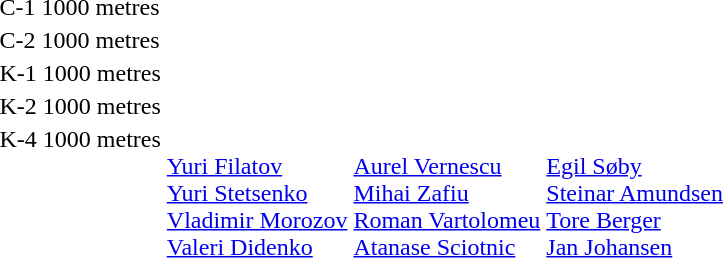<table>
<tr valign="top">
<td>C-1 1000 metres<br></td>
<td></td>
<td></td>
<td></td>
</tr>
<tr valign="top">
<td>C-2 1000 metres<br></td>
<td></td>
<td></td>
<td></td>
</tr>
<tr valign="top">
<td>K-1 1000 metres<br></td>
<td></td>
<td></td>
<td></td>
</tr>
<tr valign="top">
<td>K-2 1000 metres<br></td>
<td></td>
<td></td>
<td></td>
</tr>
<tr valign="top">
<td>K-4 1000 metres<br></td>
<td><br><a href='#'>Yuri Filatov</a><br><a href='#'>Yuri Stetsenko</a><br><a href='#'>Vladimir Morozov</a><br><a href='#'>Valeri Didenko</a></td>
<td><br><a href='#'>Aurel Vernescu</a><br><a href='#'>Mihai Zafiu</a><br><a href='#'>Roman Vartolomeu</a><br><a href='#'>Atanase Sciotnic</a></td>
<td><br><a href='#'>Egil Søby</a><br><a href='#'>Steinar Amundsen</a><br><a href='#'>Tore Berger</a><br><a href='#'>Jan Johansen</a></td>
</tr>
</table>
